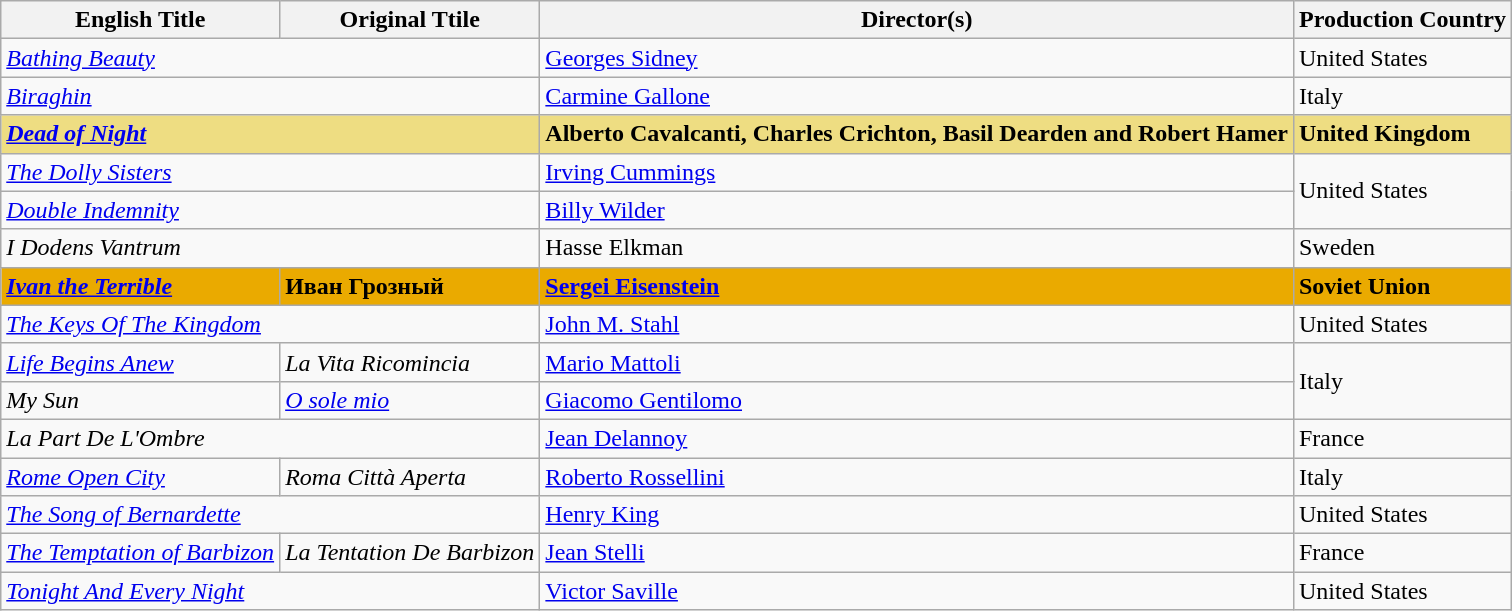<table class="wikitable">
<tr>
<th>English Title</th>
<th>Original Ttile</th>
<th>Director(s)</th>
<th>Production Country</th>
</tr>
<tr>
<td colspan="2"><em><a href='#'>Bathing Beauty</a></em></td>
<td><a href='#'>Georges Sidney</a></td>
<td>United States</td>
</tr>
<tr>
<td colspan="2"><em><a href='#'>Biraghin</a></em></td>
<td><a href='#'>Carmine Gallone</a></td>
<td>Italy</td>
</tr>
<tr style="background:#eedd82">
<td colspan="2"><strong><em><a href='#'>Dead of Night</a></em></strong></td>
<td><strong>Alberto Cavalcanti, Charles Crichton, Basil Dearden and Robert Hamer</strong></td>
<td><strong>United Kingdom</strong></td>
</tr>
<tr>
<td colspan="2"><em><a href='#'>The Dolly Sisters</a></em></td>
<td><a href='#'>Irving Cummings</a></td>
<td rowspan="2">United States</td>
</tr>
<tr>
<td colspan="2"><em><a href='#'>Double Indemnity</a></em></td>
<td><a href='#'>Billy Wilder</a></td>
</tr>
<tr>
<td colspan="2"><em>I Dodens Vantrum</em></td>
<td>Hasse Elkman</td>
<td>Sweden</td>
</tr>
<tr style="background:#EAAA00">
<td><a href='#'><strong><em>Ivan the Terrible</em></strong></a></td>
<td><strong>Иван Грозный</strong></td>
<td><a href='#'><strong>Sergei Eisenstein</strong></a></td>
<td><strong>Soviet Union</strong></td>
</tr>
<tr>
<td colspan="2"><em><a href='#'>The Keys Of The Kingdom</a></em></td>
<td><a href='#'>John M. Stahl</a></td>
<td>United States</td>
</tr>
<tr>
<td><em><a href='#'>Life Begins Anew</a></em></td>
<td><em>La Vita Ricomincia</em></td>
<td><a href='#'>Mario Mattoli</a></td>
<td rowspan="2">Italy</td>
</tr>
<tr>
<td><em>My Sun</em></td>
<td><em><a href='#'>O sole mio</a></em></td>
<td><a href='#'>Giacomo Gentilomo</a></td>
</tr>
<tr>
<td colspan="2"><em>La Part De L'Ombre</em></td>
<td><a href='#'>Jean Delannoy</a></td>
<td>France</td>
</tr>
<tr>
<td><em><a href='#'>Rome Open City</a></em></td>
<td><em>Roma Città Aperta</em></td>
<td><a href='#'>Roberto Rossellini</a></td>
<td>Italy</td>
</tr>
<tr>
<td colspan="2"><em><a href='#'>The Song of Bernardette</a></em></td>
<td><a href='#'>Henry King</a></td>
<td>United States</td>
</tr>
<tr>
<td><em><a href='#'>The Temptation of Barbizon</a></em></td>
<td><em>La Tentation De Barbizon</em></td>
<td><a href='#'>Jean Stelli</a></td>
<td>France</td>
</tr>
<tr>
<td colspan="2"><em><a href='#'>Tonight And Every Night</a></em></td>
<td><a href='#'>Victor Saville</a></td>
<td>United States</td>
</tr>
</table>
